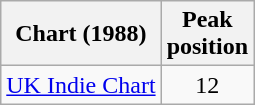<table class="wikitable">
<tr>
<th scope="col">Chart (1988)</th>
<th scope="col">Peak<br>position</th>
</tr>
<tr>
<td><a href='#'>UK Indie Chart</a></td>
<td style="text-align:center;">12</td>
</tr>
</table>
